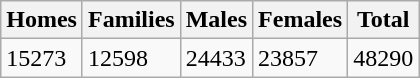<table class="wikitable">
<tr>
<th>Homes</th>
<th>Families</th>
<th>Males</th>
<th>Females</th>
<th>Total</th>
</tr>
<tr>
<td>15273</td>
<td>12598</td>
<td>24433</td>
<td>23857</td>
<td>48290</td>
</tr>
</table>
